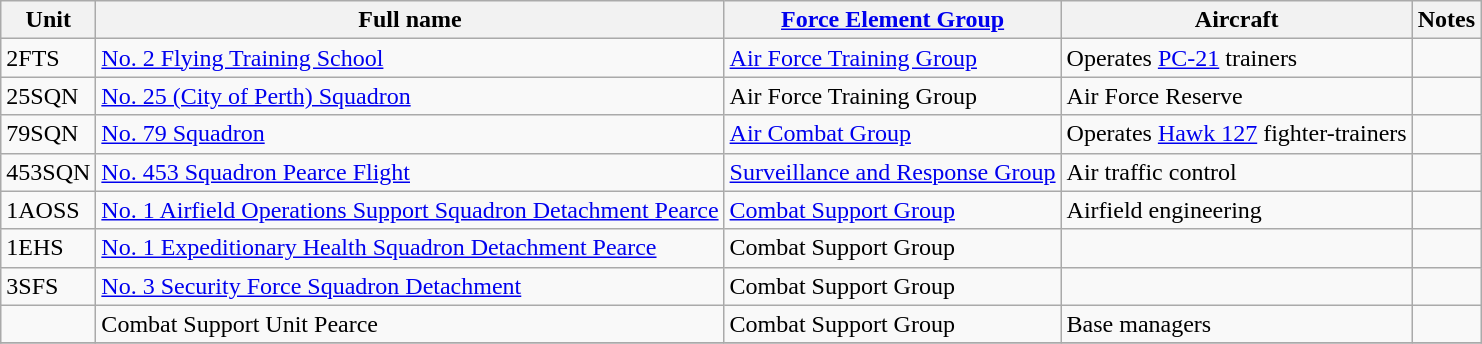<table class="wikitable sortable">
<tr>
<th>Unit</th>
<th>Full name</th>
<th><a href='#'>Force Element Group</a></th>
<th>Aircraft</th>
<th>Notes</th>
</tr>
<tr>
<td>2FTS</td>
<td><a href='#'>No. 2 Flying Training School</a></td>
<td><a href='#'>Air Force Training Group</a></td>
<td>Operates <a href='#'>PC-21</a> trainers</td>
<td></td>
</tr>
<tr>
<td>25SQN</td>
<td><a href='#'>No. 25 (City of Perth) Squadron</a></td>
<td>Air Force Training Group</td>
<td>Air Force Reserve</td>
<td></td>
</tr>
<tr>
<td>79SQN</td>
<td><a href='#'>No. 79 Squadron</a></td>
<td><a href='#'>Air Combat Group</a></td>
<td>Operates <a href='#'>Hawk 127</a> fighter-trainers</td>
<td></td>
</tr>
<tr>
<td>453SQN</td>
<td><a href='#'>No. 453 Squadron Pearce Flight</a></td>
<td><a href='#'>Surveillance and Response Group</a></td>
<td>Air traffic control</td>
<td></td>
</tr>
<tr>
<td>1AOSS</td>
<td><a href='#'>No. 1 Airfield Operations Support Squadron Detachment Pearce</a></td>
<td><a href='#'>Combat Support Group</a></td>
<td>Airfield engineering</td>
<td></td>
</tr>
<tr>
<td>1EHS</td>
<td><a href='#'>No. 1 Expeditionary Health Squadron Detachment Pearce</a></td>
<td>Combat Support Group</td>
<td></td>
<td></td>
</tr>
<tr>
<td>3SFS</td>
<td><a href='#'>No. 3 Security Force Squadron Detachment</a></td>
<td>Combat Support Group</td>
<td></td>
<td></td>
</tr>
<tr>
<td></td>
<td>Combat Support Unit Pearce</td>
<td>Combat Support Group</td>
<td>Base managers</td>
<td></td>
</tr>
<tr>
</tr>
</table>
